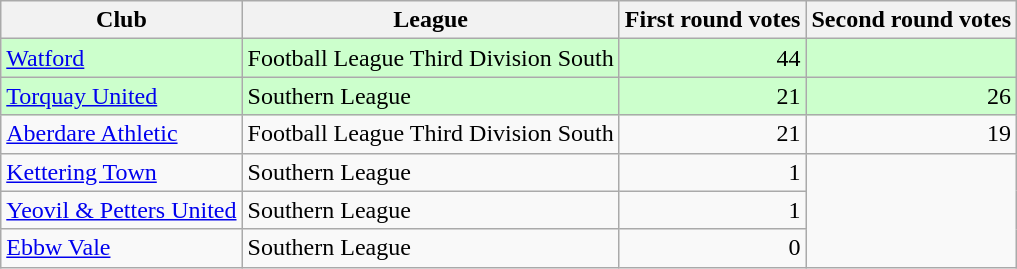<table class=wikitable style=text-align:left>
<tr>
<th>Club</th>
<th>League</th>
<th>First round votes</th>
<th>Second round votes</th>
</tr>
<tr bgcolor=ccffcc>
<td><a href='#'>Watford</a></td>
<td>Football League Third Division South</td>
<td align=right>44</td>
<td></td>
</tr>
<tr bgcolor=ccffcc>
<td><a href='#'>Torquay United</a></td>
<td>Southern League</td>
<td align=right>21</td>
<td align=right>26</td>
</tr>
<tr>
<td><a href='#'>Aberdare Athletic</a></td>
<td>Football League Third Division South</td>
<td align=right>21</td>
<td align=right>19</td>
</tr>
<tr>
<td><a href='#'>Kettering Town</a></td>
<td>Southern League</td>
<td align=right>1</td>
</tr>
<tr>
<td><a href='#'>Yeovil & Petters United</a></td>
<td>Southern League</td>
<td align=right>1</td>
</tr>
<tr>
<td><a href='#'>Ebbw Vale</a></td>
<td>Southern League</td>
<td align=right>0</td>
</tr>
</table>
